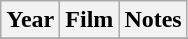<table class="wikitable sortable">
<tr>
<th>Year</th>
<th>Film</th>
<th>Notes</th>
</tr>
<tr>
</tr>
</table>
